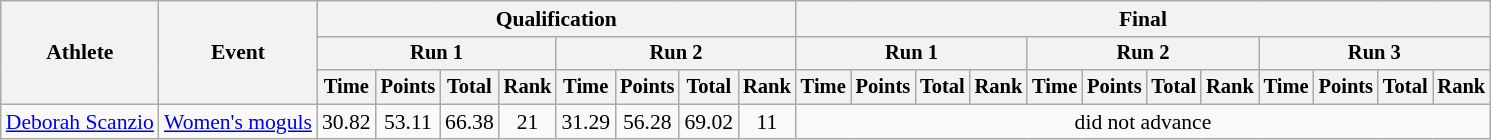<table class="wikitable" style="font-size:90%">
<tr>
<th rowspan=3>Athlete</th>
<th rowspan=3>Event</th>
<th colspan=8>Qualification</th>
<th colspan=12>Final</th>
</tr>
<tr style="font-size:95%">
<th colspan=4>Run 1</th>
<th colspan=4>Run 2</th>
<th colspan=4>Run 1</th>
<th colspan=4>Run 2</th>
<th colspan=4>Run 3</th>
</tr>
<tr style="font-size:95%">
<th>Time</th>
<th>Points</th>
<th>Total</th>
<th>Rank</th>
<th>Time</th>
<th>Points</th>
<th>Total</th>
<th>Rank</th>
<th>Time</th>
<th>Points</th>
<th>Total</th>
<th>Rank</th>
<th>Time</th>
<th>Points</th>
<th>Total</th>
<th>Rank</th>
<th>Time</th>
<th>Points</th>
<th>Total</th>
<th>Rank</th>
</tr>
<tr align=center>
<td align=left><a href='#'>Deborah Scanzio</a></td>
<td align=left><a href='#'>Women's moguls</a></td>
<td>30.82</td>
<td>53.11</td>
<td>66.38</td>
<td>21</td>
<td>31.29</td>
<td>56.28</td>
<td>69.02</td>
<td>11</td>
<td colspan=12>did not advance</td>
</tr>
</table>
